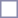<table style="border:1px solid #8888aa; background:#fff; padding:5px; font-size:95%; margin:0 12px 12px 0;">
</table>
